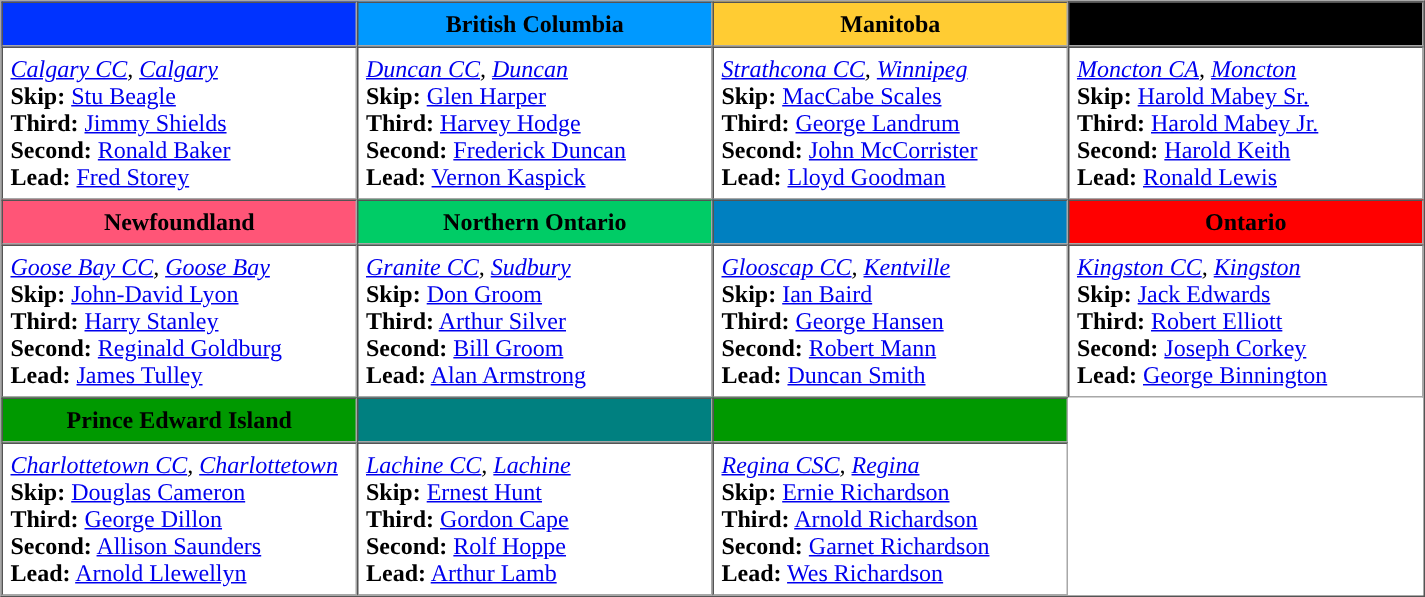<table - border=1 cellpadding=5 cellspacing=0>
<tr>
<th bgcolor=#0033FF width=200></th>
<th style="background:#09f; width:200px;">British Columbia</th>
<th style="background:#FFCC33; width:200px;">Manitoba</th>
<th bgcolor=#000000 width=200></th>
</tr>
<tr>
<td><em><a href='#'>Calgary CC</a>, <a href='#'>Calgary</a></em><br><strong>Skip:</strong> <a href='#'>Stu Beagle</a><br>
<strong>Third:</strong> <a href='#'>Jimmy Shields</a><br>
<strong>Second:</strong> <a href='#'>Ronald Baker</a><br>
<strong>Lead:</strong> <a href='#'>Fred Storey</a></td>
<td><em><a href='#'>Duncan CC</a>, <a href='#'>Duncan</a></em><br><strong>Skip:</strong> <a href='#'>Glen Harper</a><br>
<strong>Third:</strong> <a href='#'>Harvey Hodge</a><br>
<strong>Second:</strong> <a href='#'>Frederick Duncan</a><br>
<strong>Lead:</strong> <a href='#'>Vernon Kaspick</a></td>
<td><em><a href='#'>Strathcona CC</a>, <a href='#'>Winnipeg</a></em><br><strong>Skip:</strong> <a href='#'>MacCabe Scales</a><br>
<strong>Third:</strong> <a href='#'>George Landrum</a><br>
<strong>Second:</strong> <a href='#'>John McCorrister</a><br>
<strong>Lead:</strong> <a href='#'>Lloyd Goodman</a></td>
<td><em><a href='#'>Moncton CA</a>, <a href='#'>Moncton</a></em><br><strong>Skip:</strong> <a href='#'>Harold Mabey Sr.</a><br>
<strong>Third:</strong> <a href='#'>Harold Mabey Jr.</a><br>
<strong>Second:</strong> <a href='#'>Harold Keith</a><br>
<strong>Lead:</strong> <a href='#'>Ronald Lewis</a></td>
</tr>
<tr border=1 cellpadding=5 cellspacing=0>
<th style="background:#f57; width=200">Newfoundland</th>
<th style="background:#0c6; width:200px;">Northern Ontario</th>
<th bgcolor=#0080C0 width=200></th>
<th bgcolor=#FF0000 width=225>Ontario</th>
</tr>
<tr>
<td><em><a href='#'>Goose Bay CC</a>, <a href='#'>Goose Bay</a></em><br><strong>Skip:</strong> <a href='#'>John-David Lyon</a><br>
<strong>Third:</strong> <a href='#'>Harry Stanley</a><br>
<strong>Second:</strong> <a href='#'>Reginald Goldburg</a><br>
<strong>Lead:</strong> <a href='#'>James Tulley</a></td>
<td><em><a href='#'>Granite CC</a>, <a href='#'>Sudbury</a></em><br><strong>Skip:</strong> <a href='#'>Don Groom</a><br>
<strong>Third:</strong> <a href='#'>Arthur Silver</a><br>
<strong>Second:</strong> <a href='#'>Bill Groom</a><br>
<strong>Lead:</strong> <a href='#'>Alan Armstrong</a></td>
<td><em><a href='#'>Glooscap CC</a>, <a href='#'>Kentville</a></em><br><strong>Skip:</strong> <a href='#'>Ian Baird</a><br>
<strong>Third:</strong> <a href='#'>George Hansen</a><br>
<strong>Second:</strong> <a href='#'>Robert Mann</a><br>
<strong>Lead:</strong> <a href='#'>Duncan Smith</a></td>
<td><em><a href='#'>Kingston CC</a>, <a href='#'>Kingston</a></em><br><strong>Skip:</strong> <a href='#'>Jack Edwards</a><br>
<strong>Third:</strong> <a href='#'>Robert Elliott</a><br>
<strong>Second:</strong> <a href='#'>Joseph Corkey</a><br>
<strong>Lead:</strong> <a href='#'>George Binnington</a></td>
</tr>
<tr border=1 cellpadding=5 cellspacing=0>
<th style="background:#090; width:225px;">Prince Edward Island</th>
<th style="background:#008080; width:225px;"></th>
<th bgcolor=#009900 width=225></th>
</tr>
<tr>
<td><em><a href='#'>Charlottetown CC</a>, <a href='#'>Charlottetown</a></em><br><strong>Skip:</strong> <a href='#'>Douglas Cameron</a><br>
<strong>Third:</strong> <a href='#'>George Dillon</a><br>
<strong>Second:</strong> <a href='#'>Allison Saunders</a><br>
<strong>Lead:</strong> <a href='#'>Arnold Llewellyn</a></td>
<td><em><a href='#'>Lachine CC</a>, <a href='#'>Lachine</a></em><br><strong>Skip:</strong> <a href='#'>Ernest Hunt</a><br>
<strong>Third:</strong> <a href='#'>Gordon Cape</a><br>
<strong>Second:</strong> <a href='#'>Rolf Hoppe</a><br>
<strong>Lead:</strong> <a href='#'>Arthur Lamb</a></td>
<td><em><a href='#'>Regina CSC</a>, <a href='#'>Regina</a></em><br><strong>Skip:</strong> <a href='#'>Ernie Richardson</a><br>
<strong>Third:</strong> <a href='#'>Arnold Richardson</a><br>
<strong>Second:</strong> <a href='#'>Garnet Richardson</a><br>
<strong>Lead:</strong> <a href='#'>Wes Richardson</a></td>
</tr>
</table>
